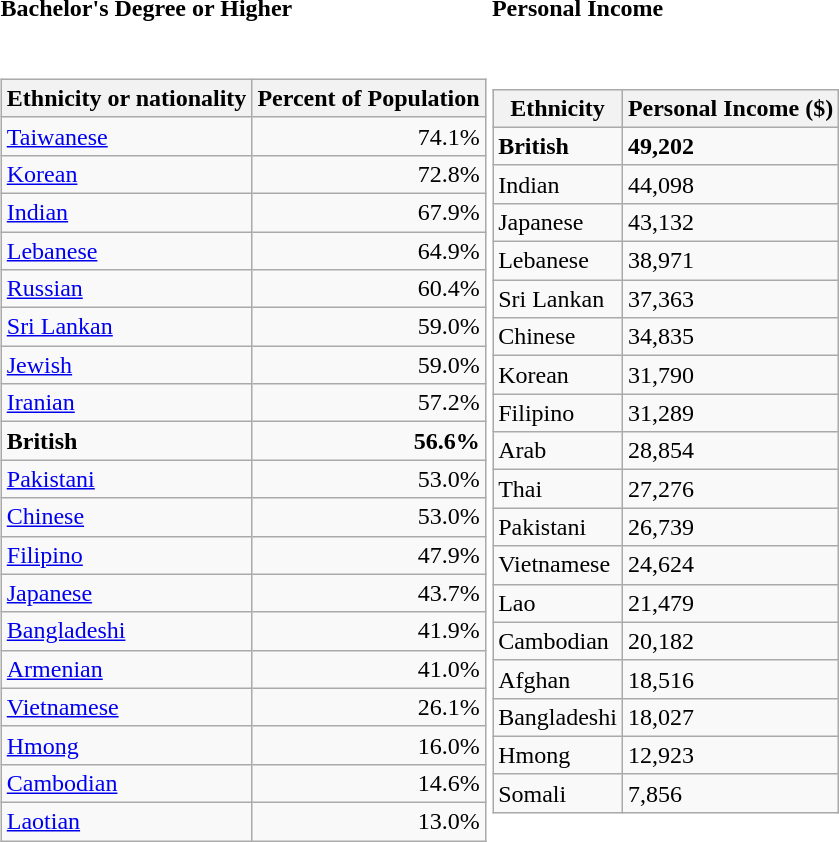<table>
<tr>
<td><strong>Bachelor's Degree or Higher</strong></td>
<td><strong>Personal Income</strong></td>
</tr>
<tr>
<td><br><table style="margin: 1em auto 1em auto" class="wikitable sortable">
<tr>
<th>Ethnicity or nationality</th>
<th>Percent of Population</th>
</tr>
<tr>
<td><a href='#'>Taiwanese</a></td>
<td style="text-align:right;">74.1%</td>
</tr>
<tr>
<td><a href='#'>Korean</a></td>
<td style="text-align:right;">72.8%</td>
</tr>
<tr>
<td><a href='#'>Indian</a></td>
<td style="text-align:right;">67.9%</td>
</tr>
<tr>
<td><a href='#'>Lebanese</a></td>
<td style="text-align:right;">64.9%</td>
</tr>
<tr>
<td><a href='#'>Russian</a></td>
<td style="text-align:right;">60.4%</td>
</tr>
<tr>
<td><a href='#'>Sri Lankan</a></td>
<td style="text-align:right;">59.0%</td>
</tr>
<tr>
<td><a href='#'>Jewish</a></td>
<td style="text-align:right;">59.0%</td>
</tr>
<tr>
<td><a href='#'>Iranian</a></td>
<td style="text-align:right;">57.2%</td>
</tr>
<tr>
<td><strong>British</strong></td>
<td style="text-align:right;"><strong>56.6%</strong></td>
</tr>
<tr>
<td><a href='#'>Pakistani</a></td>
<td style="text-align:right;">53.0%</td>
</tr>
<tr>
<td><a href='#'>Chinese</a></td>
<td style="text-align:right;">53.0%</td>
</tr>
<tr>
<td><a href='#'>Filipino</a></td>
<td style="text-align:right;">47.9%</td>
</tr>
<tr>
<td><a href='#'>Japanese</a></td>
<td style="text-align:right;">43.7%</td>
</tr>
<tr>
<td><a href='#'>Bangladeshi</a></td>
<td style="text-align:right;">41.9%</td>
</tr>
<tr>
<td><a href='#'>Armenian</a></td>
<td style="text-align:right;">41.0%</td>
</tr>
<tr>
<td><a href='#'>Vietnamese</a></td>
<td style="text-align:right;">26.1%</td>
</tr>
<tr>
<td><a href='#'>Hmong</a></td>
<td style="text-align:right;">16.0%</td>
</tr>
<tr>
<td><a href='#'>Cambodian</a></td>
<td style="text-align:right;">14.6%</td>
</tr>
<tr>
<td><a href='#'>Laotian</a></td>
<td style="text-align:right;">13.0%</td>
</tr>
</table>
</td>
<td><br><table class="wikitable">
<tr>
<th>Ethnicity</th>
<th>Personal Income ($)</th>
</tr>
<tr>
<td><strong>British</strong></td>
<td><strong>49,202</strong></td>
</tr>
<tr>
<td>Indian</td>
<td>44,098</td>
</tr>
<tr>
<td>Japanese</td>
<td>43,132</td>
</tr>
<tr>
<td>Lebanese</td>
<td>38,971</td>
</tr>
<tr>
<td>Sri Lankan</td>
<td>37,363</td>
</tr>
<tr>
<td>Chinese</td>
<td>34,835</td>
</tr>
<tr>
<td>Korean</td>
<td>31,790</td>
</tr>
<tr>
<td>Filipino</td>
<td>31,289</td>
</tr>
<tr>
<td>Arab</td>
<td>28,854</td>
</tr>
<tr>
<td>Thai</td>
<td>27,276</td>
</tr>
<tr>
<td>Pakistani</td>
<td>26,739</td>
</tr>
<tr>
<td>Vietnamese</td>
<td>24,624</td>
</tr>
<tr>
<td>Lao</td>
<td>21,479</td>
</tr>
<tr>
<td>Cambodian</td>
<td>20,182</td>
</tr>
<tr>
<td>Afghan</td>
<td>18,516</td>
</tr>
<tr>
<td>Bangladeshi</td>
<td>18,027</td>
</tr>
<tr>
<td>Hmong</td>
<td>12,923</td>
</tr>
<tr>
<td>Somali</td>
<td>7,856</td>
</tr>
</table>
<table>
<tr>
<td></td>
</tr>
</table>
<table>
<tr>
<td></td>
</tr>
</table>
</td>
</tr>
</table>
